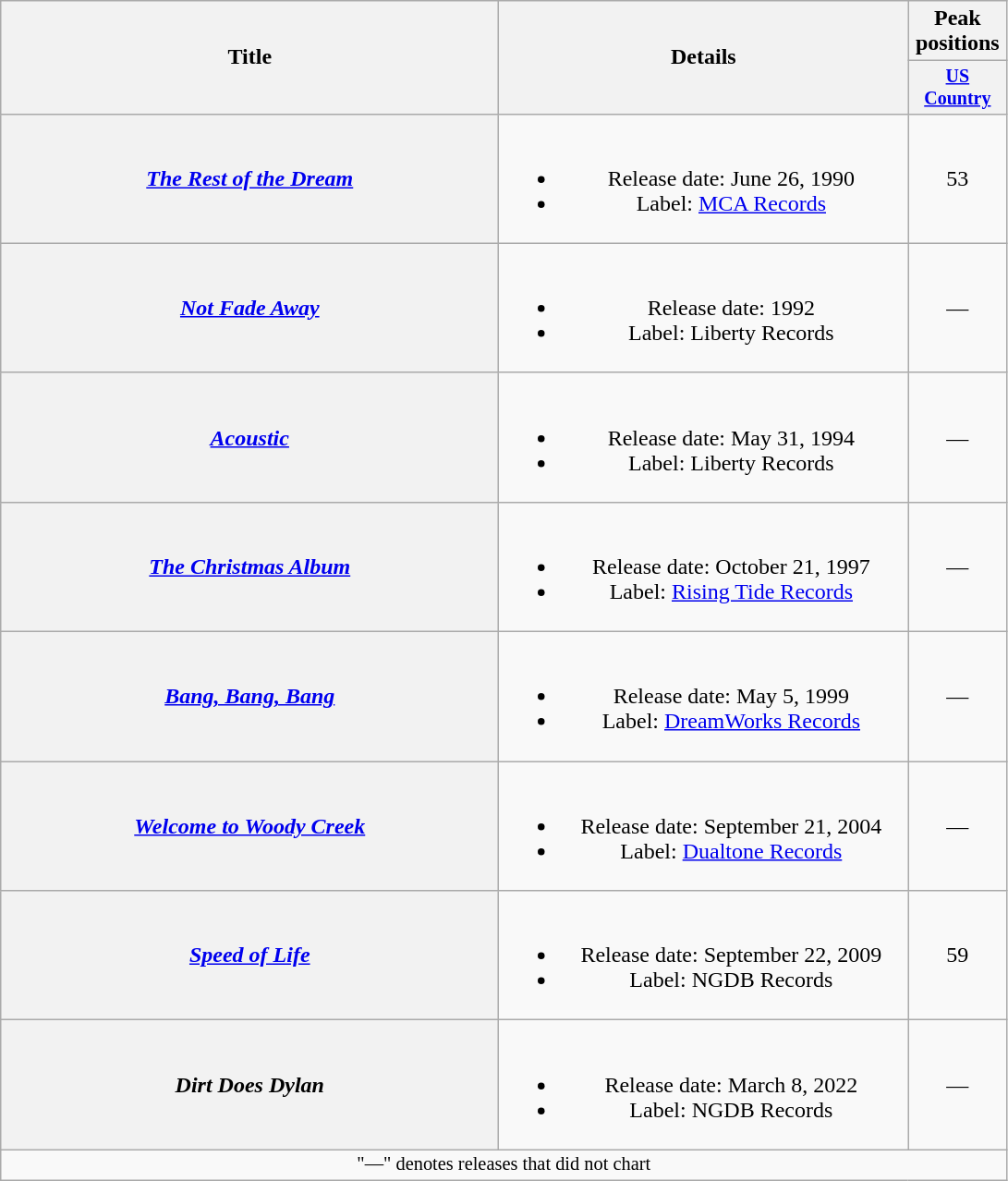<table class="wikitable plainrowheaders" style="text-align:center;">
<tr>
<th rowspan="2" style="width:22em;">Title</th>
<th rowspan="2" style="width:18em;">Details</th>
<th>Peak positions</th>
</tr>
<tr style="font-size:smaller;">
<th width="65"><a href='#'>US Country</a></th>
</tr>
<tr>
<th scope="row"><em><a href='#'>The Rest of the Dream</a></em></th>
<td><br><ul><li>Release date: June 26, 1990</li><li>Label: <a href='#'>MCA Records</a></li></ul></td>
<td>53</td>
</tr>
<tr>
<th scope="row"><em><a href='#'>Not Fade Away</a></em></th>
<td><br><ul><li>Release date: 1992</li><li>Label: Liberty Records</li></ul></td>
<td>—</td>
</tr>
<tr>
<th scope="row"><em><a href='#'>Acoustic</a></em></th>
<td><br><ul><li>Release date: May 31, 1994</li><li>Label: Liberty Records</li></ul></td>
<td>—</td>
</tr>
<tr>
<th scope="row"><em><a href='#'>The Christmas Album</a></em></th>
<td><br><ul><li>Release date: October 21, 1997</li><li>Label: <a href='#'>Rising Tide Records</a></li></ul></td>
<td>—</td>
</tr>
<tr>
<th scope="row"><em><a href='#'>Bang, Bang, Bang</a></em></th>
<td><br><ul><li>Release date: May 5, 1999</li><li>Label: <a href='#'>DreamWorks Records</a></li></ul></td>
<td>—</td>
</tr>
<tr>
<th scope="row"><em><a href='#'>Welcome to Woody Creek</a></em></th>
<td><br><ul><li>Release date: September 21, 2004</li><li>Label: <a href='#'>Dualtone Records</a></li></ul></td>
<td>—</td>
</tr>
<tr>
<th scope="row"><em><a href='#'>Speed of Life</a></em></th>
<td><br><ul><li>Release date: September 22, 2009</li><li>Label: NGDB Records</li></ul></td>
<td>59</td>
</tr>
<tr>
<th scope="row"><em>Dirt Does Dylan</em></th>
<td><br><ul><li>Release date: March 8, 2022</li><li>Label: NGDB Records</li></ul></td>
<td>—</td>
</tr>
<tr>
<td colspan="3" style="font-size:85%">"—" denotes releases that did not chart</td>
</tr>
</table>
